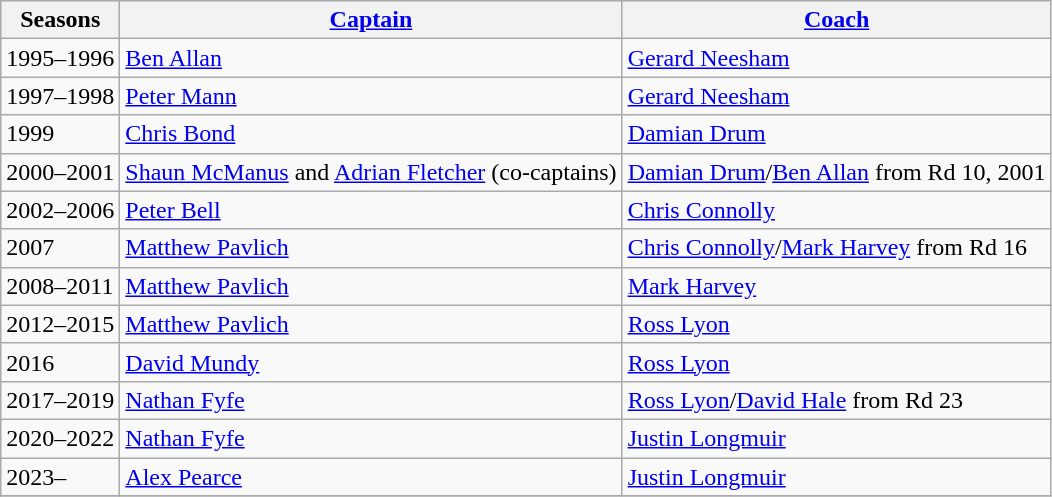<table class="wikitable sortable">
<tr>
<th>Seasons</th>
<th><a href='#'>Captain</a></th>
<th><a href='#'>Coach</a></th>
</tr>
<tr>
<td>1995–1996</td>
<td><a href='#'>Ben Allan</a></td>
<td><a href='#'>Gerard Neesham</a></td>
</tr>
<tr>
<td>1997–1998</td>
<td><a href='#'>Peter Mann</a></td>
<td><a href='#'>Gerard Neesham</a></td>
</tr>
<tr>
<td>1999</td>
<td><a href='#'>Chris Bond</a></td>
<td><a href='#'>Damian Drum</a></td>
</tr>
<tr>
<td>2000–2001</td>
<td><a href='#'>Shaun McManus</a> and <a href='#'>Adrian Fletcher</a> (co-captains)</td>
<td><a href='#'>Damian Drum</a>/<a href='#'>Ben Allan</a> from Rd 10, 2001</td>
</tr>
<tr>
<td>2002–2006</td>
<td><a href='#'>Peter Bell</a></td>
<td><a href='#'>Chris Connolly</a></td>
</tr>
<tr>
<td>2007</td>
<td><a href='#'>Matthew Pavlich</a></td>
<td><a href='#'>Chris Connolly</a>/<a href='#'>Mark Harvey</a> from Rd 16</td>
</tr>
<tr>
<td>2008–2011</td>
<td><a href='#'>Matthew Pavlich</a></td>
<td><a href='#'>Mark Harvey</a></td>
</tr>
<tr>
<td>2012–2015</td>
<td><a href='#'>Matthew Pavlich</a></td>
<td><a href='#'>Ross Lyon</a></td>
</tr>
<tr>
<td>2016</td>
<td><a href='#'>David Mundy</a></td>
<td><a href='#'>Ross Lyon</a></td>
</tr>
<tr>
<td>2017–2019</td>
<td><a href='#'>Nathan Fyfe</a></td>
<td><a href='#'>Ross Lyon</a>/<a href='#'>David Hale</a> from Rd 23</td>
</tr>
<tr>
<td>2020–2022</td>
<td><a href='#'>Nathan Fyfe</a></td>
<td><a href='#'>Justin Longmuir</a></td>
</tr>
<tr>
<td>2023–</td>
<td><a href='#'>Alex Pearce</a></td>
<td><a href='#'>Justin Longmuir</a></td>
</tr>
<tr>
</tr>
</table>
